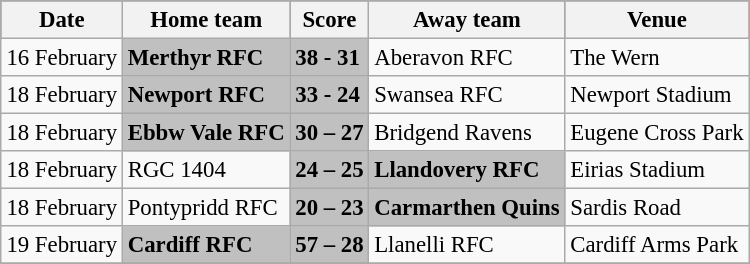<table class="wikitable" style="margin:0.5em auto; font-size:95%">
<tr bgcolor="#E00000">
<th>Date</th>
<th>Home team</th>
<th>Score</th>
<th>Away team</th>
<th>Venue</th>
</tr>
<tr>
<td>16 February</td>
<td bgcolor="silver"><strong>Merthyr RFC</strong></td>
<td bgcolor="silver"><strong>38 - 31</strong></td>
<td>Aberavon RFC</td>
<td>The Wern</td>
</tr>
<tr>
<td>18 February</td>
<td bgcolor="silver"><strong>Newport RFC</strong></td>
<td bgcolor="silver"><strong>33 - 24</strong></td>
<td>Swansea RFC</td>
<td>Newport Stadium</td>
</tr>
<tr>
<td>18 February</td>
<td bgcolor="silver"><strong>Ebbw Vale RFC</strong></td>
<td bgcolor="silver"><strong>30 – 27</strong></td>
<td>Bridgend Ravens</td>
<td>Eugene Cross Park</td>
</tr>
<tr>
<td>18 February</td>
<td>RGC 1404</td>
<td bgcolor="silver"><strong>24 – 25</strong></td>
<td bgcolor="silver"><strong>Llandovery RFC</strong></td>
<td>Eirias Stadium</td>
</tr>
<tr>
<td>18 February</td>
<td>Pontypridd RFC</td>
<td bgcolor="silver"><strong>20 – 23</strong></td>
<td bgcolor="silver"><strong>Carmarthen Quins</strong></td>
<td>Sardis Road</td>
</tr>
<tr>
<td>19 February</td>
<td bgcolor="silver"><strong>Cardiff RFC</strong></td>
<td bgcolor="silver"><strong>57 – 28</strong></td>
<td>Llanelli RFC</td>
<td>Cardiff Arms Park</td>
</tr>
<tr>
</tr>
</table>
